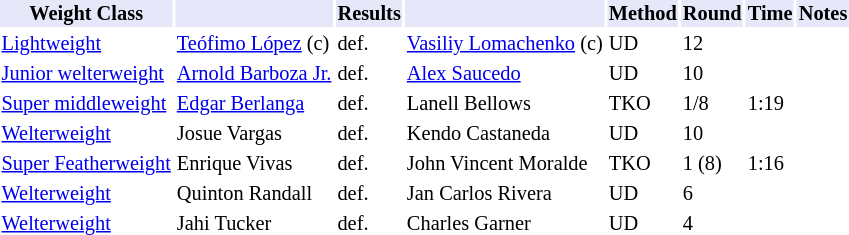<table class="toccolours" style="font-size: 85%;">
<tr>
<th style="background:#e6e8fa; color:#000; text-align:center;">Weight Class</th>
<th style="background:#e6e8fa; color:#000; text-align:center;"></th>
<th style="background:#e6e8fa; color:#000; text-align:center;">Results</th>
<th style="background:#e6e8fa; color:#000; text-align:center;"></th>
<th style="background:#e6e8fa; color:#000; text-align:center;">Method</th>
<th style="background:#e6e8fa; color:#000; text-align:center;">Round</th>
<th style="background:#e6e8fa; color:#000; text-align:center;">Time</th>
<th style="background:#e6e8fa; color:#000; text-align:center;">Notes</th>
</tr>
<tr>
<td><a href='#'>Lightweight</a></td>
<td> <a href='#'>Teófimo López</a> (c)</td>
<td>def.</td>
<td> <a href='#'>Vasiliy Lomachenko</a> (c)</td>
<td>UD</td>
<td>12</td>
<td></td>
<td></td>
</tr>
<tr>
<td><a href='#'>Junior welterweight</a></td>
<td> <a href='#'>Arnold Barboza Jr.</a></td>
<td>def.</td>
<td> <a href='#'>Alex Saucedo</a></td>
<td>UD</td>
<td>10</td>
<td></td>
<td></td>
</tr>
<tr>
<td><a href='#'>Super middleweight</a></td>
<td> <a href='#'>Edgar Berlanga</a></td>
<td>def.</td>
<td> Lanell Bellows</td>
<td>TKO</td>
<td>1/8</td>
<td>1:19</td>
<td></td>
</tr>
<tr>
<td><a href='#'>Welterweight</a></td>
<td> Josue Vargas</td>
<td>def.</td>
<td> Kendo Castaneda</td>
<td>UD</td>
<td>10</td>
<td></td>
<td></td>
</tr>
<tr>
<td><a href='#'>Super Featherweight</a></td>
<td> Enrique Vivas</td>
<td>def.</td>
<td> John Vincent Moralde</td>
<td>TKO</td>
<td>1 (8)</td>
<td>1:16</td>
<td></td>
</tr>
<tr>
<td><a href='#'>Welterweight</a></td>
<td> Quinton Randall</td>
<td>def.</td>
<td> Jan Carlos Rivera</td>
<td>UD</td>
<td>6</td>
<td></td>
<td></td>
</tr>
<tr>
<td><a href='#'>Welterweight</a></td>
<td> Jahi Tucker</td>
<td>def.</td>
<td> Charles Garner</td>
<td>UD</td>
<td>4</td>
<td></td>
<td></td>
</tr>
</table>
